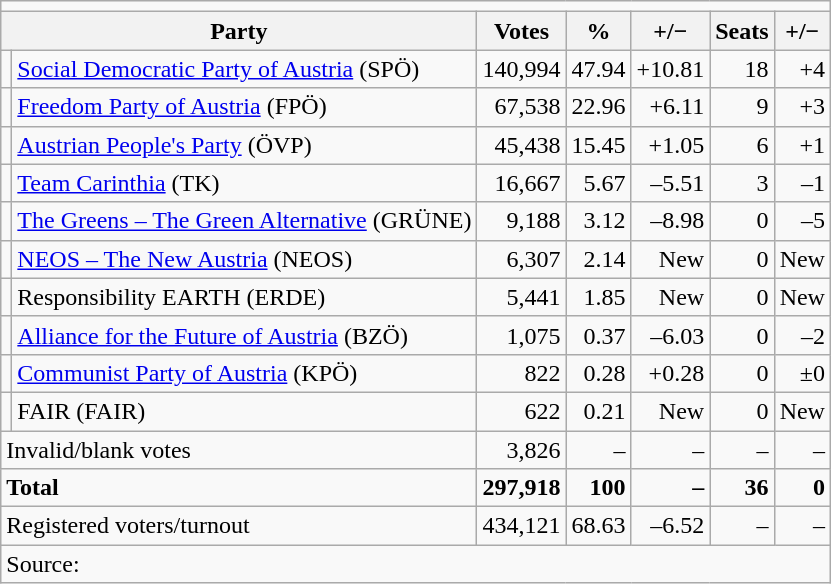<table class=wikitable style=text-align:right>
<tr>
<td align=center colspan=7></td>
</tr>
<tr>
<th colspan=2>Party</th>
<th>Votes</th>
<th>%</th>
<th>+/−</th>
<th>Seats</th>
<th>+/−</th>
</tr>
<tr>
<td bgcolor=></td>
<td align=left><a href='#'>Social Democratic Party of Austria</a> (SPÖ)</td>
<td>140,994</td>
<td>47.94</td>
<td>+10.81</td>
<td>18</td>
<td>+4</td>
</tr>
<tr>
<td bgcolor=></td>
<td align=left><a href='#'>Freedom Party of Austria</a> (FPÖ)</td>
<td>67,538</td>
<td>22.96</td>
<td>+6.11</td>
<td>9</td>
<td>+3</td>
</tr>
<tr>
<td bgcolor=></td>
<td align=left><a href='#'>Austrian People's Party</a> (ÖVP)</td>
<td>45,438</td>
<td>15.45</td>
<td>+1.05</td>
<td>6</td>
<td>+1</td>
</tr>
<tr>
<td bgcolor=></td>
<td align=left><a href='#'>Team Carinthia</a> (TK)</td>
<td>16,667</td>
<td>5.67</td>
<td>–5.51</td>
<td>3</td>
<td>–1</td>
</tr>
<tr>
<td bgcolor=></td>
<td align=left><a href='#'>The Greens – The Green Alternative</a> (GRÜNE)</td>
<td>9,188</td>
<td>3.12</td>
<td>–8.98</td>
<td>0</td>
<td>–5</td>
</tr>
<tr>
<td bgcolor=></td>
<td align=left><a href='#'>NEOS – The New Austria</a> (NEOS)</td>
<td>6,307</td>
<td>2.14</td>
<td>New</td>
<td>0</td>
<td>New</td>
</tr>
<tr>
<td></td>
<td align=left>Responsibility EARTH (ERDE)</td>
<td>5,441</td>
<td>1.85</td>
<td>New</td>
<td>0</td>
<td>New</td>
</tr>
<tr>
<td bgcolor=></td>
<td align=left><a href='#'>Alliance for the Future of Austria</a> (BZÖ)</td>
<td>1,075</td>
<td>0.37</td>
<td>–6.03</td>
<td>0</td>
<td>–2</td>
</tr>
<tr>
<td bgcolor=></td>
<td align=left><a href='#'>Communist Party of Austria</a> (KPÖ)</td>
<td>822</td>
<td>0.28</td>
<td>+0.28</td>
<td>0</td>
<td>±0</td>
</tr>
<tr>
<td></td>
<td align=left>FAIR (FAIR)</td>
<td>622</td>
<td>0.21</td>
<td>New</td>
<td>0</td>
<td>New</td>
</tr>
<tr>
<td colspan=2 align=left>Invalid/blank votes</td>
<td>3,826</td>
<td>–</td>
<td>–</td>
<td>–</td>
<td>–</td>
</tr>
<tr>
<td colspan=2 align=left><strong>Total</strong></td>
<td><strong>297,918</strong></td>
<td><strong>100</strong></td>
<td><strong>–</strong></td>
<td><strong>36</strong></td>
<td><strong>0</strong></td>
</tr>
<tr>
<td align=left colspan=2>Registered voters/turnout</td>
<td>434,121</td>
<td>68.63</td>
<td>–6.52</td>
<td>–</td>
<td>–</td>
</tr>
<tr>
<td align=left colspan=8>Source:  </td>
</tr>
</table>
